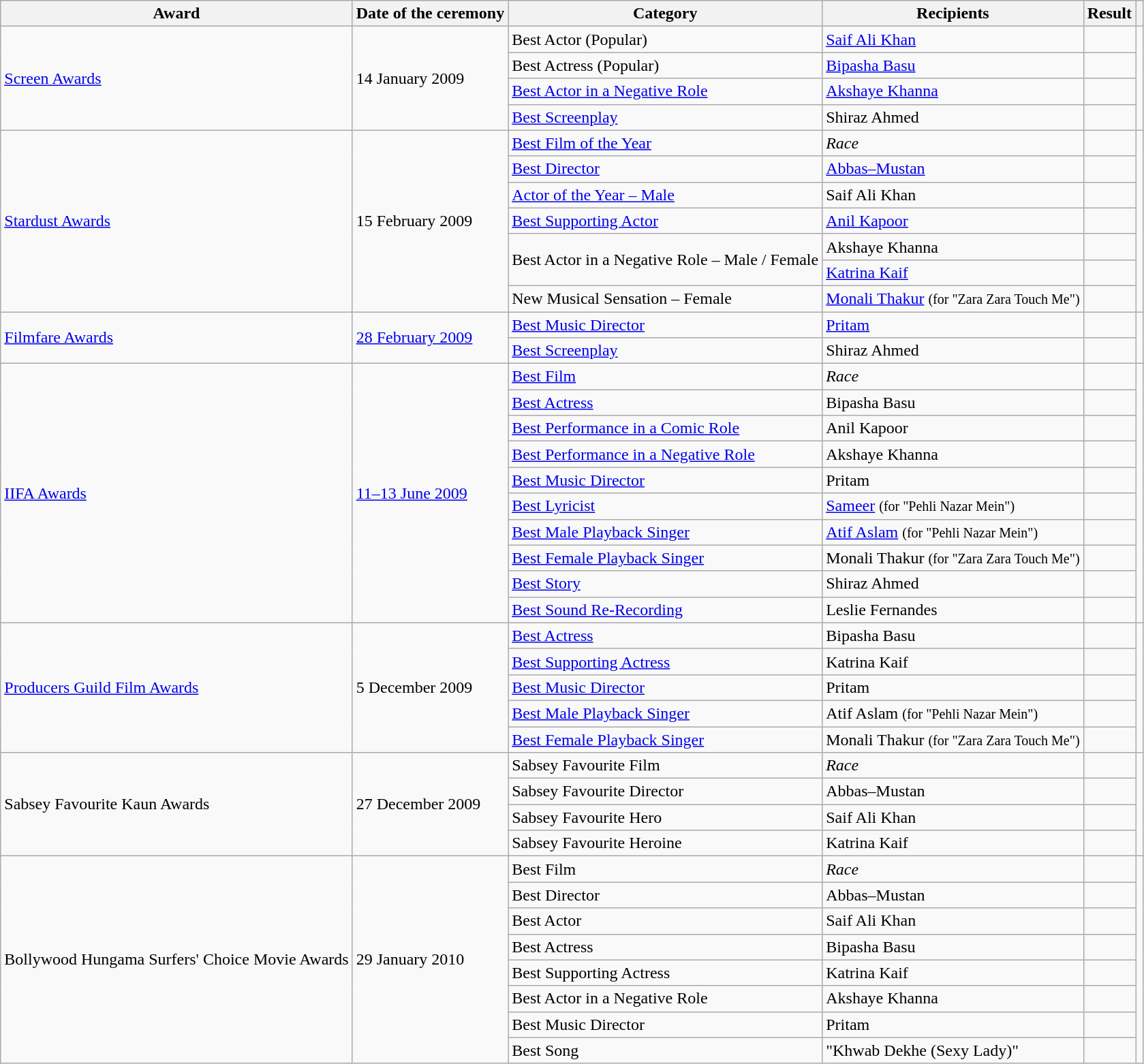<table class="wikitable plainrowheaders sortable">
<tr>
<th scope="col">Award</th>
<th scope="col">Date of the ceremony</th>
<th scope="col">Category</th>
<th scope="col">Recipients</th>
<th scope="col">Result</th>
<th class="unsortable" scope="col"></th>
</tr>
<tr>
<td rowspan="4"><a href='#'>Screen Awards</a></td>
<td rowspan="4">14 January 2009</td>
<td>Best Actor (Popular)</td>
<td><a href='#'>Saif Ali Khan</a></td>
<td></td>
<td rowspan="4"></td>
</tr>
<tr>
<td>Best Actress (Popular)</td>
<td><a href='#'>Bipasha Basu</a></td>
<td></td>
</tr>
<tr>
<td><a href='#'>Best Actor in a Negative Role</a></td>
<td><a href='#'>Akshaye Khanna</a></td>
<td></td>
</tr>
<tr>
<td><a href='#'>Best Screenplay</a></td>
<td>Shiraz Ahmed</td>
<td></td>
</tr>
<tr>
<td rowspan="7"><a href='#'>Stardust Awards</a></td>
<td rowspan="7">15 February 2009</td>
<td><a href='#'>Best Film of the Year</a></td>
<td><em>Race</em></td>
<td></td>
<td rowspan="7"></td>
</tr>
<tr>
<td><a href='#'>Best Director</a></td>
<td><a href='#'>Abbas–Mustan</a></td>
<td></td>
</tr>
<tr>
<td><a href='#'>Actor of the Year – Male</a></td>
<td>Saif Ali Khan</td>
<td></td>
</tr>
<tr>
<td><a href='#'>Best Supporting Actor</a></td>
<td><a href='#'>Anil Kapoor</a></td>
<td></td>
</tr>
<tr>
<td rowspan="2">Best Actor in a Negative Role – Male / Female</td>
<td>Akshaye Khanna</td>
<td></td>
</tr>
<tr>
<td><a href='#'>Katrina Kaif</a></td>
<td></td>
</tr>
<tr>
<td>New Musical Sensation – Female</td>
<td><a href='#'>Monali Thakur</a> <small>(for "Zara Zara Touch Me")</small></td>
<td></td>
</tr>
<tr>
<td rowspan="2" scope="row"><a href='#'>Filmfare Awards</a></td>
<td rowspan="2"><a href='#'>28 February 2009</a></td>
<td><a href='#'>Best Music Director</a></td>
<td><a href='#'>Pritam</a></td>
<td></td>
<td rowspan="2"></td>
</tr>
<tr>
<td><a href='#'>Best Screenplay</a></td>
<td>Shiraz Ahmed</td>
<td></td>
</tr>
<tr>
<td rowspan="10" scope="row"><a href='#'>IIFA Awards</a></td>
<td rowspan="10"><a href='#'>11–13 June 2009</a></td>
<td><a href='#'>Best Film</a></td>
<td><em>Race</em></td>
<td></td>
<td rowspan="10"></td>
</tr>
<tr>
<td><a href='#'>Best Actress</a></td>
<td>Bipasha Basu</td>
<td></td>
</tr>
<tr>
<td><a href='#'>Best Performance in a Comic Role</a></td>
<td>Anil Kapoor</td>
<td></td>
</tr>
<tr>
<td><a href='#'>Best Performance in a Negative Role</a></td>
<td>Akshaye Khanna</td>
<td></td>
</tr>
<tr>
<td><a href='#'>Best Music Director</a></td>
<td>Pritam</td>
<td></td>
</tr>
<tr>
<td><a href='#'>Best Lyricist</a></td>
<td><a href='#'>Sameer</a> <small>(for "Pehli Nazar Mein")</small></td>
<td></td>
</tr>
<tr>
<td><a href='#'>Best Male Playback Singer</a></td>
<td><a href='#'>Atif Aslam</a> <small>(for "Pehli Nazar Mein")</small></td>
<td></td>
</tr>
<tr>
<td><a href='#'>Best Female Playback Singer</a></td>
<td>Monali Thakur <small>(for "Zara Zara Touch Me")</small></td>
<td></td>
</tr>
<tr>
<td><a href='#'>Best Story</a></td>
<td>Shiraz Ahmed</td>
<td></td>
</tr>
<tr>
<td><a href='#'>Best Sound Re-Recording</a></td>
<td>Leslie Fernandes</td>
<td></td>
</tr>
<tr>
<td rowspan="5"><a href='#'>Producers Guild Film Awards</a></td>
<td rowspan="5">5 December 2009</td>
<td><a href='#'>Best Actress</a></td>
<td>Bipasha Basu</td>
<td></td>
<td rowspan="5"></td>
</tr>
<tr>
<td><a href='#'>Best Supporting Actress</a></td>
<td>Katrina Kaif</td>
<td></td>
</tr>
<tr>
<td><a href='#'>Best Music Director</a></td>
<td>Pritam</td>
<td></td>
</tr>
<tr>
<td><a href='#'>Best Male Playback Singer</a></td>
<td>Atif Aslam <small>(for "Pehli Nazar Mein")</small></td>
<td></td>
</tr>
<tr>
<td><a href='#'>Best Female Playback Singer</a></td>
<td>Monali Thakur <small>(for "Zara Zara Touch Me")</small></td>
<td></td>
</tr>
<tr>
<td rowspan="4">Sabsey Favourite Kaun Awards</td>
<td rowspan="4">27 December 2009</td>
<td>Sabsey Favourite Film</td>
<td><em>Race</em></td>
<td></td>
<td rowspan="4"></td>
</tr>
<tr>
<td>Sabsey Favourite Director</td>
<td>Abbas–Mustan</td>
<td></td>
</tr>
<tr>
<td>Sabsey Favourite Hero</td>
<td>Saif Ali Khan</td>
<td></td>
</tr>
<tr>
<td>Sabsey Favourite Heroine</td>
<td>Katrina Kaif</td>
<td></td>
</tr>
<tr>
<td rowspan="8">Bollywood Hungama Surfers' Choice Movie Awards</td>
<td rowspan="8">29 January 2010</td>
<td>Best Film</td>
<td><em>Race</em></td>
<td></td>
<td rowspan="8"></td>
</tr>
<tr>
<td>Best Director</td>
<td>Abbas–Mustan</td>
<td></td>
</tr>
<tr>
<td>Best Actor</td>
<td>Saif Ali Khan</td>
<td></td>
</tr>
<tr>
<td>Best Actress</td>
<td>Bipasha Basu</td>
<td></td>
</tr>
<tr>
<td>Best Supporting Actress</td>
<td>Katrina Kaif</td>
<td></td>
</tr>
<tr>
<td>Best Actor in a Negative Role</td>
<td>Akshaye Khanna</td>
<td></td>
</tr>
<tr>
<td>Best Music Director</td>
<td>Pritam</td>
<td></td>
</tr>
<tr>
<td>Best Song</td>
<td>"Khwab Dekhe (Sexy Lady)"</td>
<td></td>
</tr>
</table>
